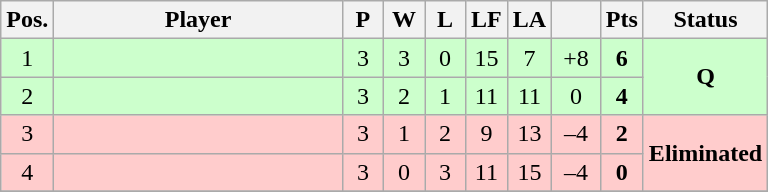<table class="wikitable" style="text-align:center; margin: 1em auto 1em auto, align:left">
<tr>
<th width=20>Pos.</th>
<th width=185>Player</th>
<th width=20>P</th>
<th width=20>W</th>
<th width=20>L</th>
<th width=20>LF</th>
<th width=20>LA</th>
<th width=25></th>
<th width=20>Pts</th>
<th width=70>Status</th>
</tr>
<tr style="background:#CCFFCC;">
<td>1</td>
<td style="text-align:left"></td>
<td>3</td>
<td>3</td>
<td>0</td>
<td>15</td>
<td>7</td>
<td>+8</td>
<td><strong>6</strong></td>
<td rowspan=2><strong>Q</strong></td>
</tr>
<tr style="background:#CCFFCC;">
<td>2</td>
<td style="text-align:left"></td>
<td>3</td>
<td>2</td>
<td>1</td>
<td>11</td>
<td>11</td>
<td>0</td>
<td><strong>4</strong></td>
</tr>
<tr style="background:#FFccCC;">
<td>3</td>
<td style="text-align:left"></td>
<td>3</td>
<td>1</td>
<td>2</td>
<td>9</td>
<td>13</td>
<td>–4</td>
<td><strong>2</strong></td>
<td Rowspan=2><strong>Eliminated</strong></td>
</tr>
<tr style="background:#FFccCC;">
<td>4</td>
<td style="text-align:left"></td>
<td>3</td>
<td>0</td>
<td>3</td>
<td>11</td>
<td>15</td>
<td>–4</td>
<td><strong>0</strong></td>
</tr>
<tr>
</tr>
</table>
